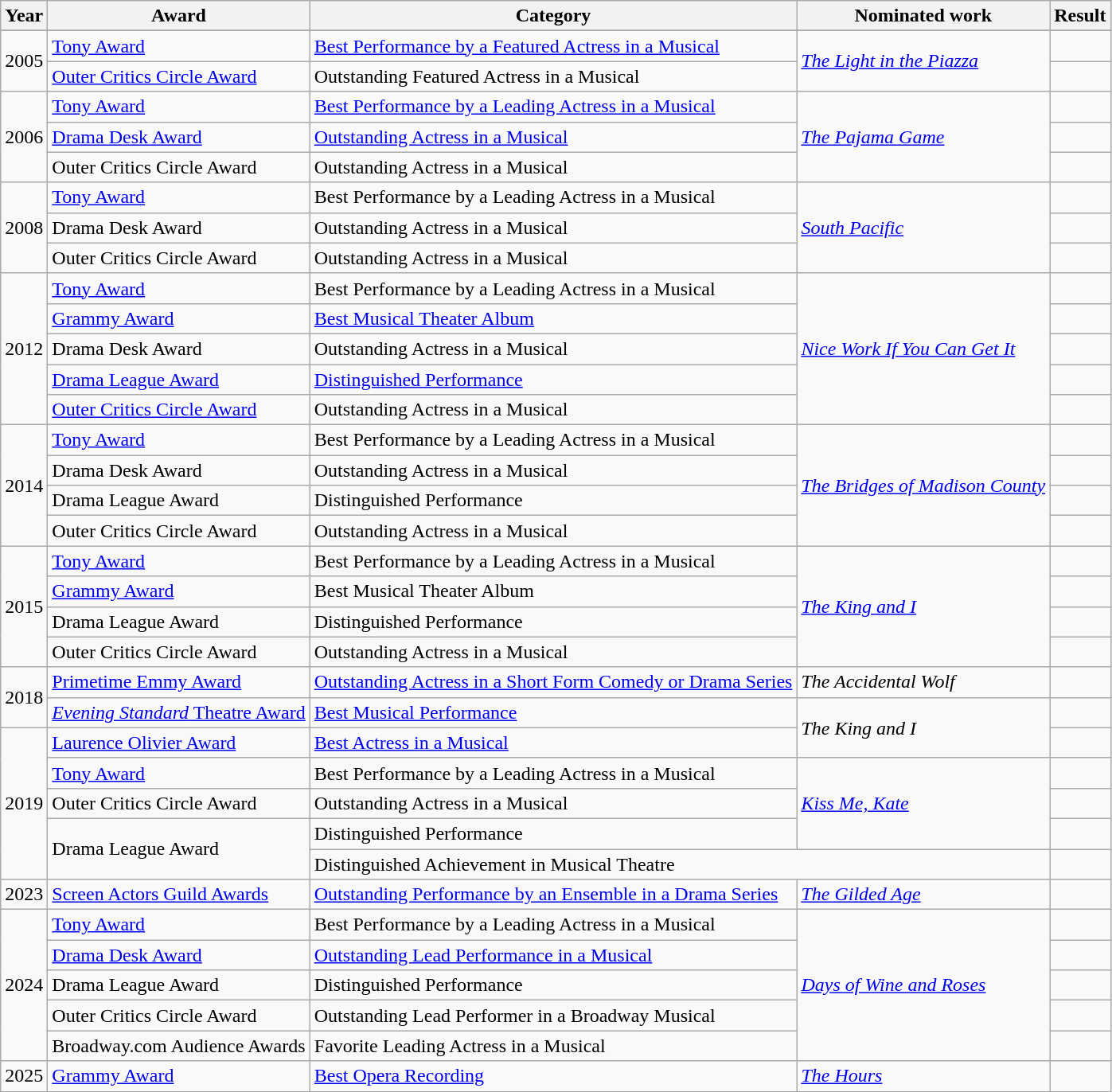<table class="wikitable">
<tr>
<th>Year</th>
<th>Award</th>
<th>Category</th>
<th>Nominated work</th>
<th>Result</th>
</tr>
<tr>
</tr>
<tr>
<td rowspan="2" align="center">2005</td>
<td><a href='#'>Tony Award</a></td>
<td><a href='#'>Best Performance by a Featured Actress in a Musical</a></td>
<td rowspan="2"><em><a href='#'>The Light in the Piazza</a></em></td>
<td></td>
</tr>
<tr>
<td><a href='#'>Outer Critics Circle Award</a></td>
<td>Outstanding Featured Actress in a Musical</td>
<td></td>
</tr>
<tr>
<td rowspan="3" align="center">2006</td>
<td><a href='#'>Tony Award</a></td>
<td><a href='#'>Best Performance by a Leading Actress in a Musical</a></td>
<td rowspan="3"><em><a href='#'>The Pajama Game</a></em></td>
<td></td>
</tr>
<tr>
<td><a href='#'>Drama Desk Award</a></td>
<td><a href='#'>Outstanding Actress in a Musical</a></td>
<td></td>
</tr>
<tr>
<td>Outer Critics Circle Award</td>
<td>Outstanding Actress in a Musical</td>
<td></td>
</tr>
<tr>
<td rowspan="3" align="center">2008</td>
<td><a href='#'>Tony Award</a></td>
<td>Best Performance by a Leading Actress in a Musical</td>
<td rowspan="3"><em><a href='#'>South Pacific</a></em></td>
<td></td>
</tr>
<tr>
<td>Drama Desk Award</td>
<td>Outstanding Actress in a Musical</td>
<td></td>
</tr>
<tr>
<td>Outer Critics Circle Award</td>
<td>Outstanding Actress in a Musical</td>
<td></td>
</tr>
<tr>
<td rowspan="5" align="center">2012</td>
<td><a href='#'>Tony Award</a></td>
<td>Best Performance by a Leading Actress in a Musical</td>
<td rowspan="5"><em><a href='#'>Nice Work If You Can Get It</a></em></td>
<td></td>
</tr>
<tr>
<td><a href='#'>Grammy Award</a></td>
<td><a href='#'>Best Musical Theater Album</a></td>
<td></td>
</tr>
<tr>
<td>Drama Desk Award</td>
<td>Outstanding Actress in a Musical</td>
<td></td>
</tr>
<tr>
<td><a href='#'>Drama League Award</a></td>
<td><a href='#'>Distinguished Performance</a></td>
<td></td>
</tr>
<tr>
<td><a href='#'>Outer Critics Circle Award</a></td>
<td>Outstanding Actress in a Musical</td>
<td></td>
</tr>
<tr>
<td rowspan="4" align="center">2014</td>
<td><a href='#'>Tony Award</a></td>
<td>Best Performance by a Leading Actress in a Musical</td>
<td rowspan="4"><em><a href='#'>The Bridges of Madison County</a></em></td>
<td></td>
</tr>
<tr>
<td>Drama Desk Award</td>
<td>Outstanding Actress in a Musical</td>
<td></td>
</tr>
<tr>
<td>Drama League Award</td>
<td>Distinguished Performance</td>
<td></td>
</tr>
<tr>
<td>Outer Critics Circle Award</td>
<td>Outstanding Actress in a Musical</td>
<td></td>
</tr>
<tr>
<td rowspan="4" align="center">2015</td>
<td><a href='#'>Tony Award</a></td>
<td>Best Performance by a Leading Actress in a Musical</td>
<td rowspan="4"><em><a href='#'>The King and I</a></em></td>
<td></td>
</tr>
<tr>
<td><a href='#'>Grammy Award</a></td>
<td>Best Musical Theater Album</td>
<td></td>
</tr>
<tr>
<td>Drama League Award</td>
<td>Distinguished Performance</td>
<td></td>
</tr>
<tr>
<td>Outer Critics Circle Award</td>
<td>Outstanding Actress in a Musical</td>
<td></td>
</tr>
<tr>
<td rowspan="2" align="center">2018</td>
<td><a href='#'>Primetime Emmy Award</a></td>
<td><a href='#'>Outstanding Actress in a Short Form Comedy or Drama Series</a></td>
<td rowspan="1"><em>The Accidental Wolf</em></td>
<td></td>
</tr>
<tr>
<td><a href='#'><em>Evening Standard</em> Theatre Award</a></td>
<td><a href='#'>Best Musical Performance</a></td>
<td rowspan="2"><em>The King and I</em></td>
<td></td>
</tr>
<tr>
<td rowspan="5" align="center">2019</td>
<td><a href='#'>Laurence Olivier Award</a></td>
<td><a href='#'>Best Actress in a Musical</a></td>
<td></td>
</tr>
<tr>
<td><a href='#'>Tony Award</a></td>
<td>Best Performance by a Leading Actress in a Musical</td>
<td rowspan="3"><em><a href='#'>Kiss Me, Kate</a></em></td>
<td></td>
</tr>
<tr>
<td>Outer Critics Circle Award</td>
<td>Outstanding Actress in a Musical</td>
<td></td>
</tr>
<tr>
<td rowspan="2">Drama League Award</td>
<td>Distinguished Performance</td>
<td></td>
</tr>
<tr>
<td colspan="2">Distinguished Achievement in Musical Theatre</td>
<td></td>
</tr>
<tr>
<td align="center">2023</td>
<td><a href='#'>Screen Actors Guild Awards</a></td>
<td><a href='#'>Outstanding Performance by an Ensemble in a Drama Series</a></td>
<td><em><a href='#'>The Gilded Age</a></em></td>
<td></td>
</tr>
<tr>
<td rowspan="5" align="center">2024</td>
<td><a href='#'>Tony Award</a></td>
<td>Best Performance by a Leading Actress in a Musical</td>
<td rowspan="5"><em><a href='#'>Days of Wine and Roses</a></em></td>
<td></td>
</tr>
<tr>
<td><a href='#'>Drama Desk Award</a></td>
<td><a href='#'>Outstanding Lead Performance in a Musical</a></td>
<td></td>
</tr>
<tr>
<td>Drama League Award</td>
<td>Distinguished Performance</td>
<td></td>
</tr>
<tr>
<td>Outer Critics Circle Award</td>
<td>Outstanding Lead Performer in a Broadway Musical</td>
<td></td>
</tr>
<tr>
<td>Broadway.com Audience Awards</td>
<td>Favorite Leading Actress in a Musical</td>
<td></td>
</tr>
<tr>
<td>2025</td>
<td><a href='#'>Grammy Award</a></td>
<td><a href='#'>Best Opera Recording</a></td>
<td><em><a href='#'>The Hours</a></em></td>
<td></td>
</tr>
</table>
